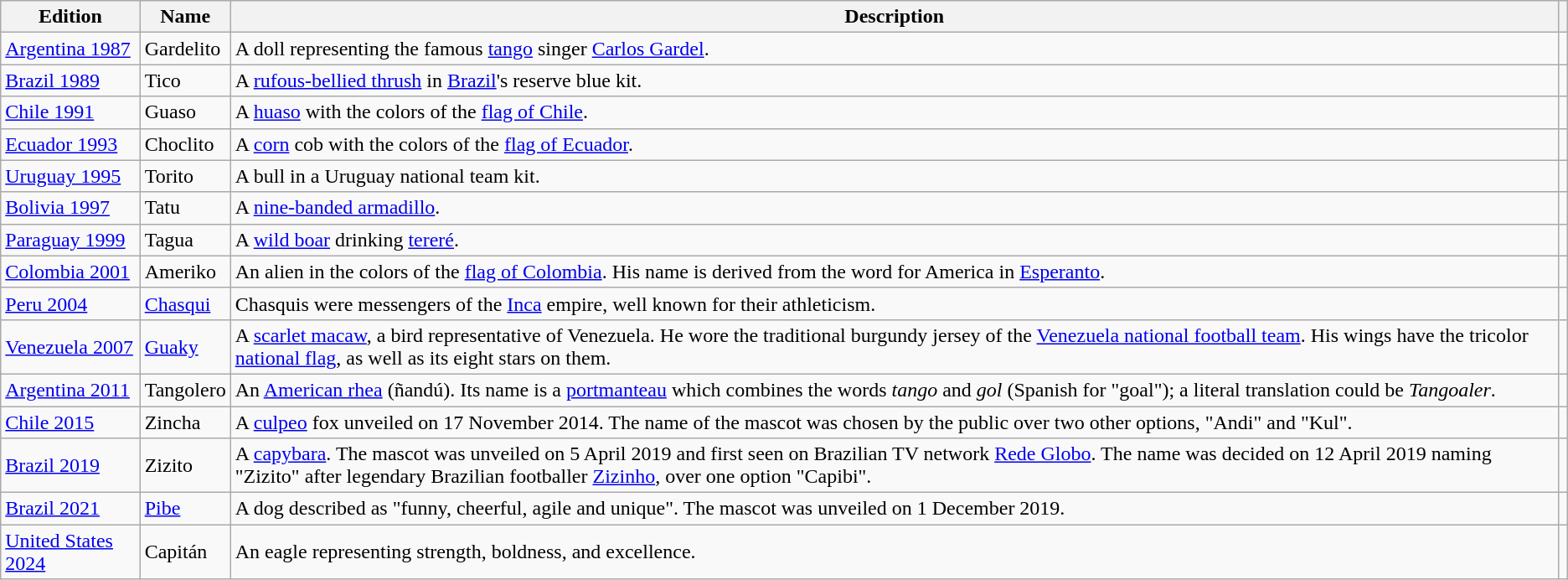<table class="wikitable">
<tr>
<th>Edition</th>
<th>Name</th>
<th>Description</th>
<th></th>
</tr>
<tr>
<td><a href='#'>Argentina 1987</a></td>
<td>Gardelito</td>
<td>A doll representing the famous <a href='#'>tango</a> singer <a href='#'>Carlos Gardel</a>.</td>
<td></td>
</tr>
<tr>
<td><a href='#'>Brazil 1989</a></td>
<td>Tico</td>
<td>A <a href='#'>rufous-bellied thrush</a> in <a href='#'>Brazil</a>'s reserve blue kit.</td>
<td></td>
</tr>
<tr>
<td><a href='#'>Chile 1991</a></td>
<td>Guaso</td>
<td>A <a href='#'>huaso</a> with the colors of the <a href='#'>flag of Chile</a>.</td>
<td></td>
</tr>
<tr>
<td><a href='#'>Ecuador 1993</a></td>
<td>Choclito</td>
<td>A <a href='#'>corn</a> cob with the colors of the <a href='#'>flag of Ecuador</a>.</td>
<td></td>
</tr>
<tr>
<td><a href='#'>Uruguay 1995</a></td>
<td>Torito</td>
<td>A bull in a Uruguay national team kit.</td>
<td></td>
</tr>
<tr>
<td><a href='#'>Bolivia 1997</a></td>
<td>Tatu</td>
<td>A <a href='#'>nine-banded armadillo</a>.</td>
<td></td>
</tr>
<tr>
<td><a href='#'>Paraguay 1999</a></td>
<td>Tagua</td>
<td>A <a href='#'>wild boar</a> drinking <a href='#'>tereré</a>.</td>
<td></td>
</tr>
<tr>
<td><a href='#'>Colombia 2001</a></td>
<td>Ameriko</td>
<td>An alien in the colors of the <a href='#'>flag of Colombia</a>. His name is derived from the word for America in <a href='#'>Esperanto</a>.</td>
<td></td>
</tr>
<tr>
<td><a href='#'>Peru 2004</a></td>
<td><a href='#'>Chasqui</a></td>
<td>Chasquis were messengers of the <a href='#'>Inca</a> empire, well known for their athleticism.</td>
<td></td>
</tr>
<tr>
<td><a href='#'>Venezuela 2007</a></td>
<td><a href='#'>Guaky</a></td>
<td>A <a href='#'>scarlet macaw</a>, a bird representative of Venezuela. He wore the traditional burgundy jersey of the <a href='#'>Venezuela national football team</a>. His wings have the tricolor <a href='#'>national flag</a>, as well as its eight stars on them.</td>
<td></td>
</tr>
<tr>
<td><a href='#'>Argentina 2011</a></td>
<td>Tangolero</td>
<td>An <a href='#'>American rhea</a> (ñandú). Its name is a <a href='#'>portmanteau</a> which combines the words <em>tango</em> and <em>gol</em> (Spanish for "goal"); a literal translation could be <em>Tangoaler</em>.</td>
<td></td>
</tr>
<tr>
<td><a href='#'>Chile 2015</a></td>
<td>Zincha</td>
<td>A <a href='#'>culpeo</a> fox unveiled on 17 November 2014. The name of the mascot was chosen by the public over two other options, "Andi" and "Kul".</td>
<td></td>
</tr>
<tr>
<td><a href='#'>Brazil 2019</a></td>
<td>Zizito</td>
<td>A <a href='#'>capybara</a>. The mascot was unveiled on 5 April 2019 and first seen on Brazilian TV network <a href='#'>Rede Globo</a>. The name was decided on 12 April 2019 naming "Zizito" after legendary Brazilian footballer <a href='#'>Zizinho</a>, over one option "Capibi".</td>
<td></td>
</tr>
<tr>
<td><a href='#'>Brazil 2021</a></td>
<td><a href='#'>Pibe</a></td>
<td>A dog described as "funny, cheerful, agile and unique". The mascot was unveiled on 1 December 2019.</td>
<td></td>
</tr>
<tr>
<td><a href='#'>United States 2024</a></td>
<td>Capitán</td>
<td>An eagle representing strength, boldness, and excellence.</td>
<td></td>
</tr>
</table>
